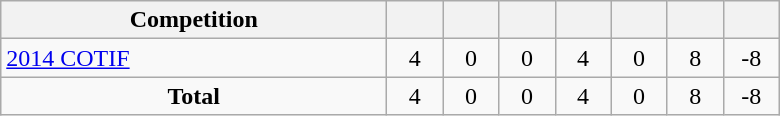<table class="wikitable" style="text-align: center;">
<tr>
<th width=250>Competition</th>
<th width=30></th>
<th width=30></th>
<th width=30></th>
<th width=30></th>
<th width=30></th>
<th width=30></th>
<th width=30></th>
</tr>
<tr>
<td align="left"><a href='#'>2014 COTIF</a></td>
<td>4</td>
<td>0</td>
<td>0</td>
<td>4</td>
<td>0</td>
<td>8</td>
<td>-8</td>
</tr>
<tr>
<td><strong>Total</strong></td>
<td>4</td>
<td>0</td>
<td>0</td>
<td>4</td>
<td>0</td>
<td>8</td>
<td>-8</td>
</tr>
</table>
